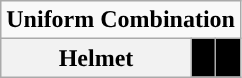<table class="wikitable">
<tr>
<td align="center" Colspan="3"><strong>Uniform Combination</strong></td>
</tr>
<tr align="center">
<th>Helmet</th>
<th style="background:#000000;"></th>
<th style="background:#000000;"></th>
</tr>
</table>
